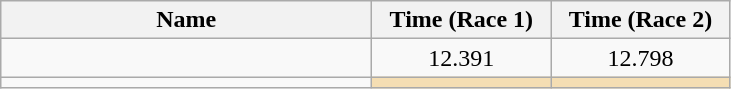<table class="wikitable" style="text-align:center;">
<tr>
<th style="width:15em">Name</th>
<th style="width:7em">Time (Race 1)</th>
<th style="width:7em">Time (Race 2)</th>
</tr>
<tr>
<td align=left></td>
<td>12.391</td>
<td>12.798</td>
</tr>
<tr>
<td align=left></td>
<td bgcolor=wheat></td>
<td bgcolor=wheat></td>
</tr>
</table>
